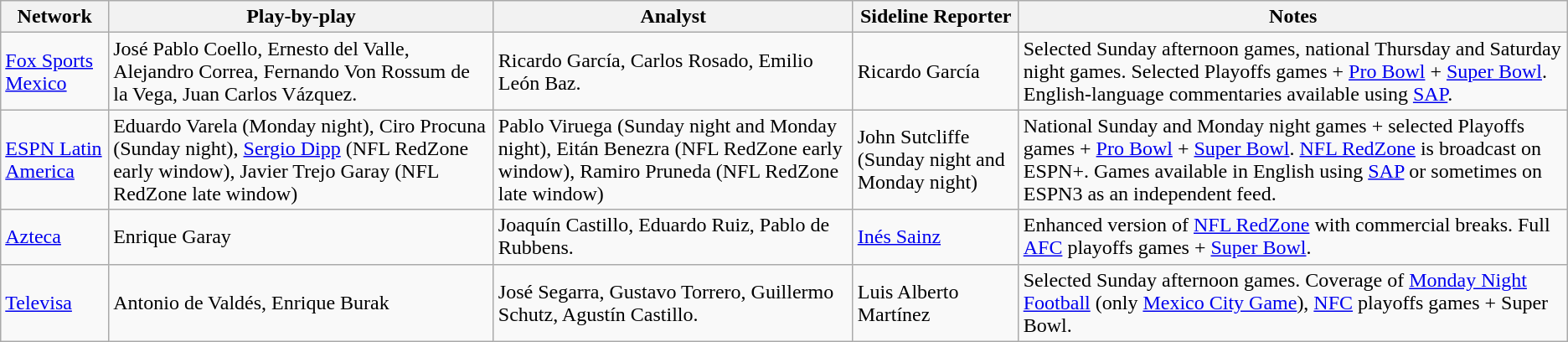<table class="wikitable">
<tr>
<th>Network</th>
<th>Play-by-play</th>
<th>Analyst</th>
<th>Sideline Reporter</th>
<th>Notes</th>
</tr>
<tr>
<td><a href='#'>Fox Sports Mexico</a></td>
<td>José Pablo Coello, Ernesto del Valle, Alejandro Correa, Fernando Von Rossum de la Vega, Juan Carlos Vázquez.</td>
<td>Ricardo García, Carlos Rosado, Emilio León Baz.</td>
<td>Ricardo García</td>
<td>Selected Sunday afternoon games, national Thursday and Saturday night games. Selected Playoffs games + <a href='#'>Pro Bowl</a> + <a href='#'>Super Bowl</a>. English-language commentaries available using <a href='#'>SAP</a>.</td>
</tr>
<tr>
<td><a href='#'>ESPN Latin America</a></td>
<td>Eduardo Varela (Monday night), Ciro Procuna (Sunday night), <a href='#'>Sergio Dipp</a> (NFL RedZone early window), Javier Trejo Garay (NFL RedZone late window)</td>
<td>Pablo Viruega (Sunday night and Monday night), Eitán Benezra (NFL RedZone early window), Ramiro Pruneda (NFL RedZone late window)</td>
<td>John Sutcliffe (Sunday night and Monday night)</td>
<td>National Sunday and Monday night games + selected Playoffs games + <a href='#'>Pro Bowl</a> + <a href='#'>Super Bowl</a>. <a href='#'>NFL RedZone</a> is broadcast on ESPN+. Games available in English using <a href='#'>SAP</a> or sometimes on ESPN3 as an independent feed.</td>
</tr>
<tr>
<td><a href='#'>Azteca</a></td>
<td>Enrique Garay</td>
<td>Joaquín Castillo, Eduardo Ruiz, Pablo de Rubbens.</td>
<td><a href='#'>Inés Sainz</a></td>
<td>Enhanced version of <a href='#'>NFL RedZone</a> with commercial breaks. Full <a href='#'>AFC</a> playoffs games + <a href='#'>Super Bowl</a>.</td>
</tr>
<tr>
<td><a href='#'>Televisa</a></td>
<td>Antonio de Valdés, Enrique Burak</td>
<td>José Segarra, Gustavo Torrero, Guillermo Schutz, Agustín Castillo.</td>
<td>Luis Alberto Martínez</td>
<td>Selected Sunday afternoon games. Coverage of <a href='#'>Monday Night Football</a> (only <a href='#'>Mexico City Game</a>), <a href='#'>NFC</a> playoffs games + Super Bowl.</td>
</tr>
</table>
